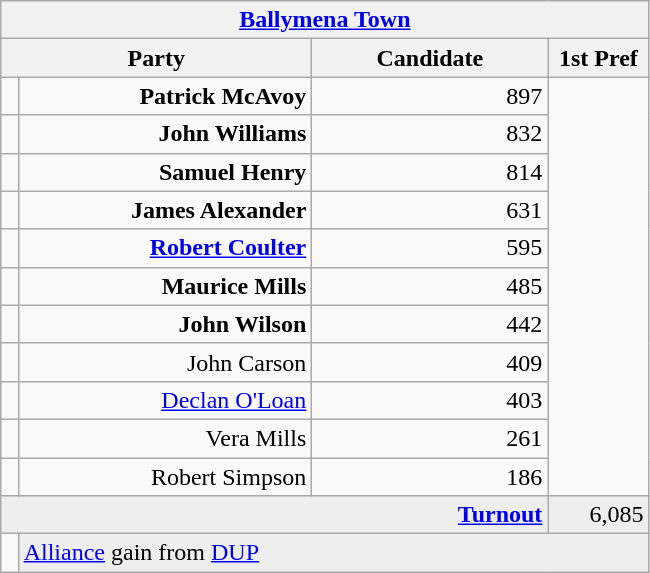<table class="wikitable">
<tr>
<th colspan="4" align="center"><a href='#'>Ballymena Town</a></th>
</tr>
<tr>
<th colspan="2" align="center" width=200>Party</th>
<th width=150>Candidate</th>
<th width=60>1st Pref</th>
</tr>
<tr>
<td></td>
<td align="right"><strong>Patrick McAvoy</strong></td>
<td align="right">897</td>
</tr>
<tr>
<td></td>
<td align="right"><strong>John Williams</strong></td>
<td align="right">832</td>
</tr>
<tr>
<td></td>
<td align="right"><strong>Samuel Henry</strong></td>
<td align="right">814</td>
</tr>
<tr>
<td></td>
<td align="right"><strong>James Alexander</strong></td>
<td align="right">631</td>
</tr>
<tr>
<td></td>
<td align="right"><strong><a href='#'>Robert Coulter</a></strong></td>
<td align="right">595</td>
</tr>
<tr>
<td></td>
<td align="right"><strong>Maurice Mills</strong></td>
<td align="right">485</td>
</tr>
<tr>
<td></td>
<td align="right"><strong>John Wilson</strong></td>
<td align="right">442</td>
</tr>
<tr>
<td></td>
<td align="right">John Carson</td>
<td align="right">409</td>
</tr>
<tr>
<td></td>
<td align="right"><a href='#'>Declan O'Loan</a></td>
<td align="right">403</td>
</tr>
<tr>
<td></td>
<td align="right">Vera Mills</td>
<td align="right">261</td>
</tr>
<tr>
<td></td>
<td align="right">Robert Simpson</td>
<td align="right">186</td>
</tr>
<tr bgcolor="EEEEEE">
<td colspan=3 align="right"><strong><a href='#'>Turnout</a></strong></td>
<td align="right">6,085</td>
</tr>
<tr>
<td bgcolor=></td>
<td colspan=3 bgcolor="EEEEEE"><a href='#'>Alliance</a> gain from <a href='#'>DUP</a></td>
</tr>
</table>
